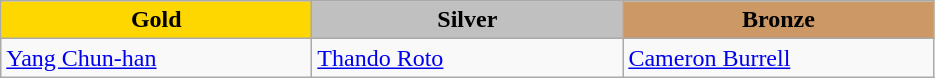<table class="wikitable" style="text-align:left">
<tr align="center">
<td width=200 bgcolor=gold><strong>Gold</strong></td>
<td width=200 bgcolor=silver><strong>Silver</strong></td>
<td width=200 bgcolor=CC9966><strong>Bronze</strong></td>
</tr>
<tr>
<td><a href='#'>Yang Chun-han</a><br></td>
<td><a href='#'>Thando Roto</a><br></td>
<td><a href='#'>Cameron Burrell</a><br></td>
</tr>
</table>
